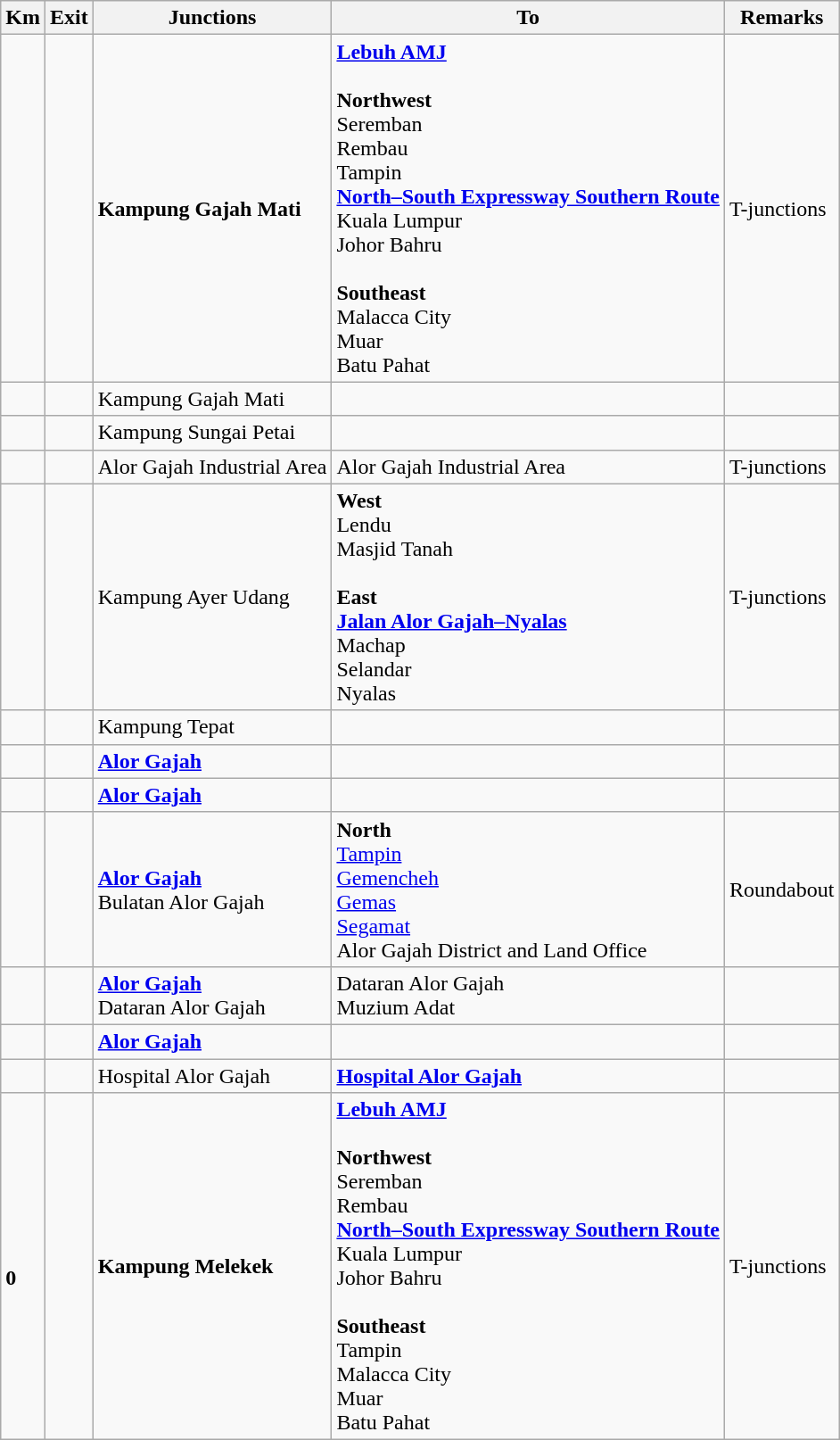<table class="wikitable">
<tr>
<th>Km</th>
<th>Exit</th>
<th>Junctions</th>
<th>To</th>
<th>Remarks</th>
</tr>
<tr>
<td></td>
<td></td>
<td><strong>Kampung Gajah Mati</strong></td>
<td> <strong><a href='#'>Lebuh AMJ</a></strong><br><br><strong>Northwest</strong><br> Seremban<br> Rembau<br> Tampin<br>  <strong><a href='#'>North–South Expressway Southern Route</a></strong><br>Kuala Lumpur<br>Johor Bahru<br><br><strong>Southeast</strong><br> Malacca City<br> Muar<br> Batu Pahat</td>
<td>T-junctions</td>
</tr>
<tr>
<td></td>
<td></td>
<td>Kampung Gajah Mati</td>
<td></td>
<td></td>
</tr>
<tr>
<td></td>
<td></td>
<td>Kampung Sungai Petai</td>
<td></td>
<td></td>
</tr>
<tr>
<td></td>
<td></td>
<td>Alor Gajah Industrial Area</td>
<td>Alor Gajah Industrial Area</td>
<td>T-junctions</td>
</tr>
<tr>
<td></td>
<td></td>
<td>Kampung Ayer Udang</td>
<td><strong>West</strong><br> Lendu<br> Masjid Tanah<br><br><strong>East</strong><br> <strong><a href='#'>Jalan Alor Gajah–Nyalas</a></strong><br>Machap<br>Selandar<br>Nyalas</td>
<td>T-junctions</td>
</tr>
<tr>
<td></td>
<td></td>
<td>Kampung Tepat</td>
<td></td>
<td></td>
</tr>
<tr>
<td></td>
<td></td>
<td><strong><a href='#'>Alor Gajah</a></strong></td>
<td></td>
<td></td>
</tr>
<tr>
<td></td>
<td></td>
<td><strong><a href='#'>Alor Gajah</a></strong></td>
<td></td>
<td></td>
</tr>
<tr>
<td></td>
<td></td>
<td><strong><a href='#'>Alor Gajah</a></strong><br>Bulatan Alor Gajah</td>
<td><strong>North</strong><br> <a href='#'>Tampin</a><br> <a href='#'>Gemencheh</a><br> <a href='#'>Gemas</a><br> <a href='#'>Segamat</a><br>Alor Gajah District and Land Office</td>
<td>Roundabout</td>
</tr>
<tr>
<td></td>
<td></td>
<td><strong><a href='#'>Alor Gajah</a></strong><br>Dataran Alor Gajah</td>
<td>Dataran Alor Gajah<br>Muzium Adat</td>
<td></td>
</tr>
<tr>
<td></td>
<td></td>
<td><strong><a href='#'>Alor Gajah</a></strong></td>
<td></td>
<td></td>
</tr>
<tr>
<td></td>
<td></td>
<td>Hospital Alor Gajah </td>
<td><strong><a href='#'>Hospital Alor Gajah</a></strong> </td>
<td></td>
</tr>
<tr>
<td><br><strong>0</strong></td>
<td></td>
<td><strong>Kampung Melekek</strong></td>
<td> <strong><a href='#'>Lebuh AMJ</a></strong><br><br><strong>Northwest</strong><br> Seremban<br> Rembau<br>  <strong><a href='#'>North–South Expressway Southern Route</a></strong><br>Kuala Lumpur<br>Johor Bahru<br><br><strong>Southeast</strong><br> Tampin<br> Malacca City<br> Muar<br> Batu Pahat</td>
<td>T-junctions</td>
</tr>
</table>
